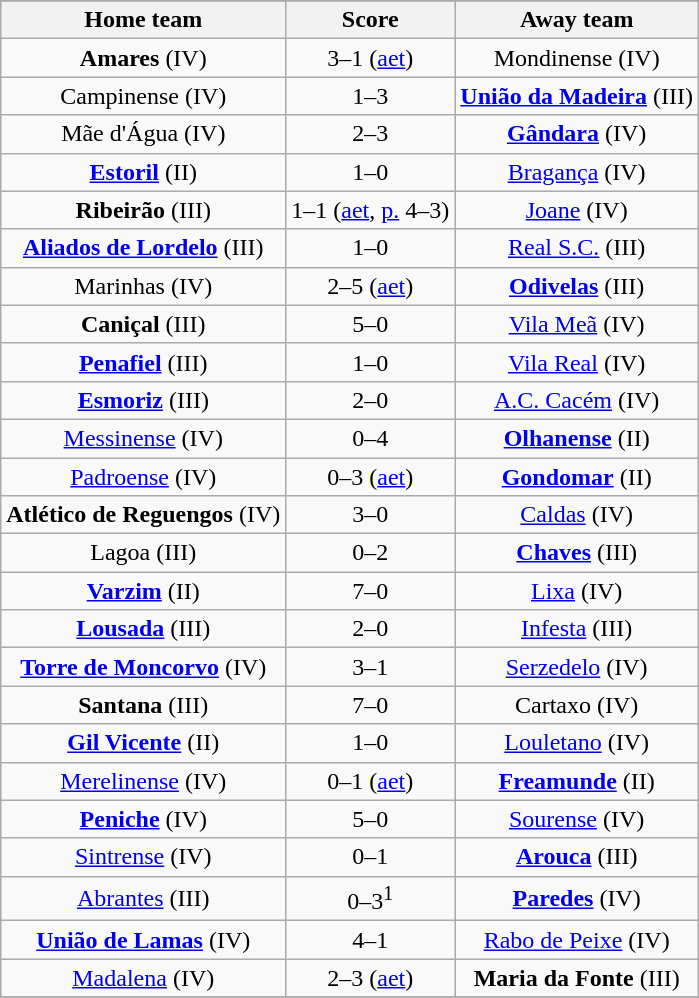<table class="wikitable" style="text-align: center">
<tr>
</tr>
<tr>
<th>Home team</th>
<th>Score</th>
<th>Away team</th>
</tr>
<tr>
<td><strong>Amares</strong> (IV)</td>
<td>3–1 (<a href='#'>aet</a>)</td>
<td>Mondinense (IV)</td>
</tr>
<tr>
<td>Campinense (IV)</td>
<td>1–3</td>
<td><strong><a href='#'>União da Madeira</a></strong> (III)</td>
</tr>
<tr>
<td>Mãe d'Água (IV)</td>
<td>2–3</td>
<td><strong><a href='#'>Gândara</a></strong> (IV)</td>
</tr>
<tr>
<td><strong><a href='#'>Estoril</a></strong> (II)</td>
<td>1–0</td>
<td><a href='#'>Bragança</a> (IV)</td>
</tr>
<tr>
<td><strong>Ribeirão</strong> (III)</td>
<td>1–1 (<a href='#'>aet</a>, <a href='#'>p.</a> 4–3)</td>
<td><a href='#'>Joane</a> (IV)</td>
</tr>
<tr>
<td><strong><a href='#'>Aliados de Lordelo</a></strong> (III)</td>
<td>1–0</td>
<td><a href='#'>Real S.C.</a> (III)</td>
</tr>
<tr>
<td>Marinhas (IV)</td>
<td>2–5 (<a href='#'>aet</a>)</td>
<td><strong><a href='#'>Odivelas</a></strong> (III)</td>
</tr>
<tr>
<td><strong>Caniçal</strong> (III)</td>
<td>5–0</td>
<td><a href='#'>Vila Meã</a> (IV)</td>
</tr>
<tr>
<td><strong><a href='#'>Penafiel</a></strong> (III)</td>
<td>1–0</td>
<td><a href='#'>Vila Real</a> (IV)</td>
</tr>
<tr>
<td><strong><a href='#'>Esmoriz</a></strong> (III)</td>
<td>2–0</td>
<td><a href='#'>A.C. Cacém</a> (IV)</td>
</tr>
<tr>
<td><a href='#'>Messinense</a> (IV)</td>
<td>0–4</td>
<td><strong><a href='#'>Olhanense</a></strong> (II)</td>
</tr>
<tr>
<td><a href='#'>Padroense</a> (IV)</td>
<td>0–3 (<a href='#'>aet</a>)</td>
<td><strong><a href='#'>Gondomar</a></strong> (II)</td>
</tr>
<tr>
<td><strong>Atlético de Reguengos</strong> (IV)</td>
<td>3–0</td>
<td><a href='#'>Caldas</a> (IV)</td>
</tr>
<tr>
<td>Lagoa (III)</td>
<td>0–2</td>
<td><strong><a href='#'>Chaves</a></strong> (III)</td>
</tr>
<tr>
<td><strong><a href='#'>Varzim</a></strong> (II)</td>
<td>7–0</td>
<td><a href='#'>Lixa</a> (IV)</td>
</tr>
<tr>
<td><strong><a href='#'>Lousada</a></strong> (III)</td>
<td>2–0</td>
<td><a href='#'>Infesta</a> (III)</td>
</tr>
<tr>
<td><strong><a href='#'>Torre de Moncorvo</a></strong> (IV)</td>
<td>3–1</td>
<td><a href='#'>Serzedelo</a> (IV)</td>
</tr>
<tr>
<td><strong>Santana</strong> (III)</td>
<td>7–0</td>
<td>Cartaxo (IV)</td>
</tr>
<tr>
<td><strong><a href='#'>Gil Vicente</a></strong> (II)</td>
<td>1–0</td>
<td><a href='#'>Louletano</a> (IV)</td>
</tr>
<tr>
<td><a href='#'>Merelinense</a> (IV)</td>
<td>0–1 (<a href='#'>aet</a>)</td>
<td><strong><a href='#'>Freamunde</a></strong> (II)</td>
</tr>
<tr>
<td><strong><a href='#'>Peniche</a></strong> (IV)</td>
<td>5–0</td>
<td><a href='#'>Sourense</a> (IV)</td>
</tr>
<tr>
<td><a href='#'>Sintrense</a> (IV)</td>
<td>0–1</td>
<td><strong><a href='#'>Arouca</a></strong> (III)</td>
</tr>
<tr>
<td><a href='#'>Abrantes</a> (III)</td>
<td>0–3<sup>1</sup></td>
<td><strong><a href='#'>Paredes</a></strong> (IV)</td>
</tr>
<tr>
<td><strong><a href='#'>União de Lamas</a></strong> (IV)</td>
<td>4–1</td>
<td><a href='#'>Rabo de Peixe</a> (IV)</td>
</tr>
<tr>
<td><a href='#'>Madalena</a> (IV)</td>
<td>2–3 (<a href='#'>aet</a>)</td>
<td><strong>Maria da Fonte</strong> (III)</td>
</tr>
<tr>
</tr>
</table>
